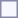<table style="border:1px solid #8888aa; background-color:#f7f8ff; padding:5px; font-size:95%; margin: 0px 12px 12px 0px;">
</table>
